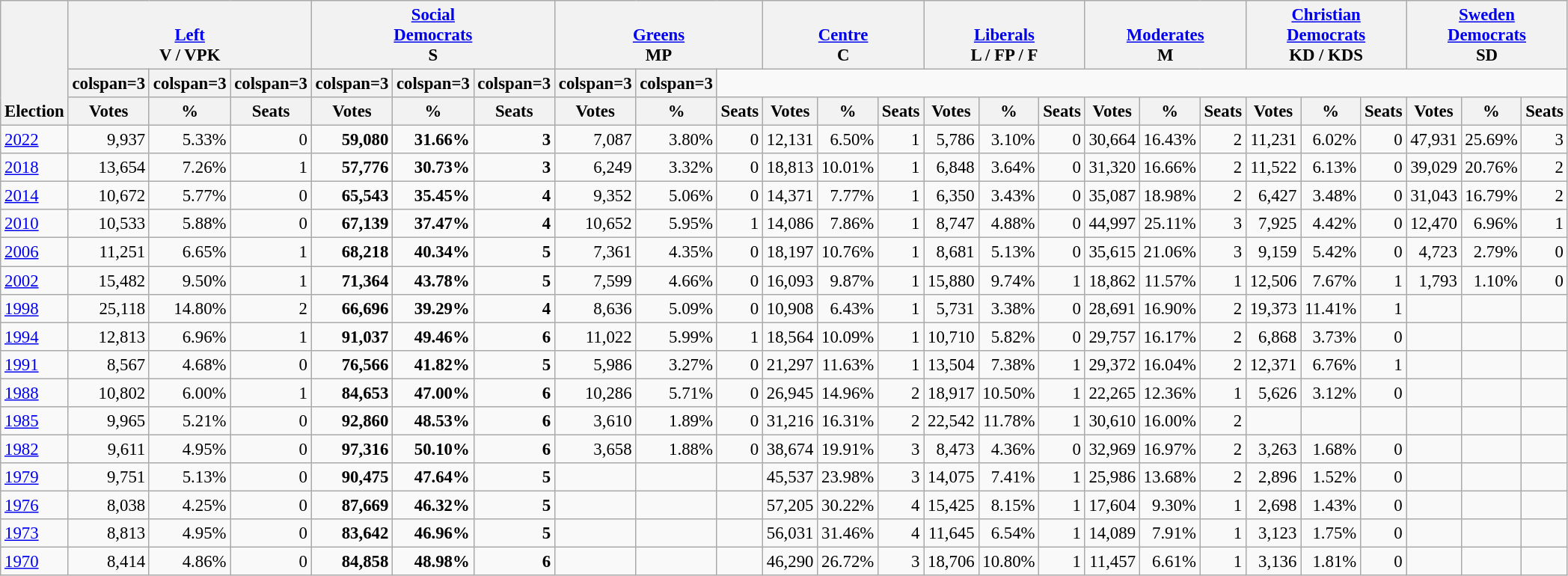<table class="wikitable" border="1" style="font-size:95%; text-align:right;">
<tr>
<th style="text-align:left;" valign=bottom rowspan=3>Election</th>
<th valign=bottom colspan=3><a href='#'>Left</a><br>V / VPK</th>
<th valign=bottom colspan=3><a href='#'>Social<br>Democrats</a><br>S</th>
<th valign=bottom colspan=3><a href='#'>Greens</a><br>MP</th>
<th valign=bottom colspan=3><a href='#'>Centre</a><br>C</th>
<th valign=bottom colspan=3><a href='#'>Liberals</a><br>L / FP / F</th>
<th valign=bottom colspan=3><a href='#'>Moderates</a><br>M</th>
<th valign=bottom colspan=3><a href='#'>Christian<br>Democrats</a><br>KD / KDS</th>
<th valign=bottom colspan=3><a href='#'>Sweden<br>Democrats</a><br>SD</th>
</tr>
<tr>
<th>colspan=3 </th>
<th>colspan=3 </th>
<th>colspan=3 </th>
<th>colspan=3 </th>
<th>colspan=3 </th>
<th>colspan=3 </th>
<th>colspan=3 </th>
<th>colspan=3 </th>
</tr>
<tr>
<th>Votes</th>
<th>%</th>
<th>Seats</th>
<th>Votes</th>
<th>%</th>
<th>Seats</th>
<th>Votes</th>
<th>%</th>
<th>Seats</th>
<th>Votes</th>
<th>%</th>
<th>Seats</th>
<th>Votes</th>
<th>%</th>
<th>Seats</th>
<th>Votes</th>
<th>%</th>
<th>Seats</th>
<th>Votes</th>
<th>%</th>
<th>Seats</th>
<th>Votes</th>
<th>%</th>
<th>Seats</th>
</tr>
<tr>
<td align=left><a href='#'>2022</a></td>
<td>9,937</td>
<td>5.33%</td>
<td>0</td>
<td><strong>59,080</strong></td>
<td><strong>31.66%</strong></td>
<td><strong>3</strong></td>
<td>7,087</td>
<td>3.80%</td>
<td>0</td>
<td>12,131</td>
<td>6.50%</td>
<td>1</td>
<td>5,786</td>
<td>3.10%</td>
<td>0</td>
<td>30,664</td>
<td>16.43%</td>
<td>2</td>
<td>11,231</td>
<td>6.02%</td>
<td>0</td>
<td>47,931</td>
<td>25.69%</td>
<td>3</td>
</tr>
<tr>
<td align=left><a href='#'>2018</a></td>
<td>13,654</td>
<td>7.26%</td>
<td>1</td>
<td><strong>57,776</strong></td>
<td><strong>30.73%</strong></td>
<td><strong>3</strong></td>
<td>6,249</td>
<td>3.32%</td>
<td>0</td>
<td>18,813</td>
<td>10.01%</td>
<td>1</td>
<td>6,848</td>
<td>3.64%</td>
<td>0</td>
<td>31,320</td>
<td>16.66%</td>
<td>2</td>
<td>11,522</td>
<td>6.13%</td>
<td>0</td>
<td>39,029</td>
<td>20.76%</td>
<td>2</td>
</tr>
<tr>
<td align=left><a href='#'>2014</a></td>
<td>10,672</td>
<td>5.77%</td>
<td>0</td>
<td><strong>65,543</strong></td>
<td><strong>35.45%</strong></td>
<td><strong>4</strong></td>
<td>9,352</td>
<td>5.06%</td>
<td>0</td>
<td>14,371</td>
<td>7.77%</td>
<td>1</td>
<td>6,350</td>
<td>3.43%</td>
<td>0</td>
<td>35,087</td>
<td>18.98%</td>
<td>2</td>
<td>6,427</td>
<td>3.48%</td>
<td>0</td>
<td>31,043</td>
<td>16.79%</td>
<td>2</td>
</tr>
<tr>
<td align=left><a href='#'>2010</a></td>
<td>10,533</td>
<td>5.88%</td>
<td>0</td>
<td><strong>67,139</strong></td>
<td><strong>37.47%</strong></td>
<td><strong>4</strong></td>
<td>10,652</td>
<td>5.95%</td>
<td>1</td>
<td>14,086</td>
<td>7.86%</td>
<td>1</td>
<td>8,747</td>
<td>4.88%</td>
<td>0</td>
<td>44,997</td>
<td>25.11%</td>
<td>3</td>
<td>7,925</td>
<td>4.42%</td>
<td>0</td>
<td>12,470</td>
<td>6.96%</td>
<td>1</td>
</tr>
<tr>
<td align=left><a href='#'>2006</a></td>
<td>11,251</td>
<td>6.65%</td>
<td>1</td>
<td><strong>68,218</strong></td>
<td><strong>40.34%</strong></td>
<td><strong>5</strong></td>
<td>7,361</td>
<td>4.35%</td>
<td>0</td>
<td>18,197</td>
<td>10.76%</td>
<td>1</td>
<td>8,681</td>
<td>5.13%</td>
<td>0</td>
<td>35,615</td>
<td>21.06%</td>
<td>3</td>
<td>9,159</td>
<td>5.42%</td>
<td>0</td>
<td>4,723</td>
<td>2.79%</td>
<td>0</td>
</tr>
<tr>
<td align=left><a href='#'>2002</a></td>
<td>15,482</td>
<td>9.50%</td>
<td>1</td>
<td><strong>71,364</strong></td>
<td><strong>43.78%</strong></td>
<td><strong>5</strong></td>
<td>7,599</td>
<td>4.66%</td>
<td>0</td>
<td>16,093</td>
<td>9.87%</td>
<td>1</td>
<td>15,880</td>
<td>9.74%</td>
<td>1</td>
<td>18,862</td>
<td>11.57%</td>
<td>1</td>
<td>12,506</td>
<td>7.67%</td>
<td>1</td>
<td>1,793</td>
<td>1.10%</td>
<td>0</td>
</tr>
<tr>
<td align=left><a href='#'>1998</a></td>
<td>25,118</td>
<td>14.80%</td>
<td>2</td>
<td><strong>66,696</strong></td>
<td><strong>39.29%</strong></td>
<td><strong>4</strong></td>
<td>8,636</td>
<td>5.09%</td>
<td>0</td>
<td>10,908</td>
<td>6.43%</td>
<td>1</td>
<td>5,731</td>
<td>3.38%</td>
<td>0</td>
<td>28,691</td>
<td>16.90%</td>
<td>2</td>
<td>19,373</td>
<td>11.41%</td>
<td>1</td>
<td></td>
<td></td>
<td></td>
</tr>
<tr>
<td align=left><a href='#'>1994</a></td>
<td>12,813</td>
<td>6.96%</td>
<td>1</td>
<td><strong>91,037</strong></td>
<td><strong>49.46%</strong></td>
<td><strong>6</strong></td>
<td>11,022</td>
<td>5.99%</td>
<td>1</td>
<td>18,564</td>
<td>10.09%</td>
<td>1</td>
<td>10,710</td>
<td>5.82%</td>
<td>0</td>
<td>29,757</td>
<td>16.17%</td>
<td>2</td>
<td>6,868</td>
<td>3.73%</td>
<td>0</td>
<td></td>
<td></td>
<td></td>
</tr>
<tr>
<td align=left><a href='#'>1991</a></td>
<td>8,567</td>
<td>4.68%</td>
<td>0</td>
<td><strong>76,566</strong></td>
<td><strong>41.82%</strong></td>
<td><strong>5</strong></td>
<td>5,986</td>
<td>3.27%</td>
<td>0</td>
<td>21,297</td>
<td>11.63%</td>
<td>1</td>
<td>13,504</td>
<td>7.38%</td>
<td>1</td>
<td>29,372</td>
<td>16.04%</td>
<td>2</td>
<td>12,371</td>
<td>6.76%</td>
<td>1</td>
<td></td>
<td></td>
<td></td>
</tr>
<tr>
<td align=left><a href='#'>1988</a></td>
<td>10,802</td>
<td>6.00%</td>
<td>1</td>
<td><strong>84,653</strong></td>
<td><strong>47.00%</strong></td>
<td><strong>6</strong></td>
<td>10,286</td>
<td>5.71%</td>
<td>0</td>
<td>26,945</td>
<td>14.96%</td>
<td>2</td>
<td>18,917</td>
<td>10.50%</td>
<td>1</td>
<td>22,265</td>
<td>12.36%</td>
<td>1</td>
<td>5,626</td>
<td>3.12%</td>
<td>0</td>
<td></td>
<td></td>
<td></td>
</tr>
<tr>
<td align=left><a href='#'>1985</a></td>
<td>9,965</td>
<td>5.21%</td>
<td>0</td>
<td><strong>92,860</strong></td>
<td><strong>48.53%</strong></td>
<td><strong>6</strong></td>
<td>3,610</td>
<td>1.89%</td>
<td>0</td>
<td>31,216</td>
<td>16.31%</td>
<td>2</td>
<td>22,542</td>
<td>11.78%</td>
<td>1</td>
<td>30,610</td>
<td>16.00%</td>
<td>2</td>
<td></td>
<td></td>
<td></td>
<td></td>
<td></td>
<td></td>
</tr>
<tr>
<td align=left><a href='#'>1982</a></td>
<td>9,611</td>
<td>4.95%</td>
<td>0</td>
<td><strong>97,316</strong></td>
<td><strong>50.10%</strong></td>
<td><strong>6</strong></td>
<td>3,658</td>
<td>1.88%</td>
<td>0</td>
<td>38,674</td>
<td>19.91%</td>
<td>3</td>
<td>8,473</td>
<td>4.36%</td>
<td>0</td>
<td>32,969</td>
<td>16.97%</td>
<td>2</td>
<td>3,263</td>
<td>1.68%</td>
<td>0</td>
<td></td>
<td></td>
<td></td>
</tr>
<tr>
<td align=left><a href='#'>1979</a></td>
<td>9,751</td>
<td>5.13%</td>
<td>0</td>
<td><strong>90,475</strong></td>
<td><strong>47.64%</strong></td>
<td><strong>5</strong></td>
<td></td>
<td></td>
<td></td>
<td>45,537</td>
<td>23.98%</td>
<td>3</td>
<td>14,075</td>
<td>7.41%</td>
<td>1</td>
<td>25,986</td>
<td>13.68%</td>
<td>2</td>
<td>2,896</td>
<td>1.52%</td>
<td>0</td>
<td></td>
<td></td>
<td></td>
</tr>
<tr>
<td align=left><a href='#'>1976</a></td>
<td>8,038</td>
<td>4.25%</td>
<td>0</td>
<td><strong>87,669</strong></td>
<td><strong>46.32%</strong></td>
<td><strong>5</strong></td>
<td></td>
<td></td>
<td></td>
<td>57,205</td>
<td>30.22%</td>
<td>4</td>
<td>15,425</td>
<td>8.15%</td>
<td>1</td>
<td>17,604</td>
<td>9.30%</td>
<td>1</td>
<td>2,698</td>
<td>1.43%</td>
<td>0</td>
<td></td>
<td></td>
<td></td>
</tr>
<tr>
<td align=left><a href='#'>1973</a></td>
<td>8,813</td>
<td>4.95%</td>
<td>0</td>
<td><strong>83,642</strong></td>
<td><strong>46.96%</strong></td>
<td><strong>5</strong></td>
<td></td>
<td></td>
<td></td>
<td>56,031</td>
<td>31.46%</td>
<td>4</td>
<td>11,645</td>
<td>6.54%</td>
<td>1</td>
<td>14,089</td>
<td>7.91%</td>
<td>1</td>
<td>3,123</td>
<td>1.75%</td>
<td>0</td>
<td></td>
<td></td>
<td></td>
</tr>
<tr>
<td align=left><a href='#'>1970</a></td>
<td>8,414</td>
<td>4.86%</td>
<td>0</td>
<td><strong>84,858</strong></td>
<td><strong>48.98%</strong></td>
<td><strong>6</strong></td>
<td></td>
<td></td>
<td></td>
<td>46,290</td>
<td>26.72%</td>
<td>3</td>
<td>18,706</td>
<td>10.80%</td>
<td>1</td>
<td>11,457</td>
<td>6.61%</td>
<td>1</td>
<td>3,136</td>
<td>1.81%</td>
<td>0</td>
<td></td>
<td></td>
<td></td>
</tr>
</table>
